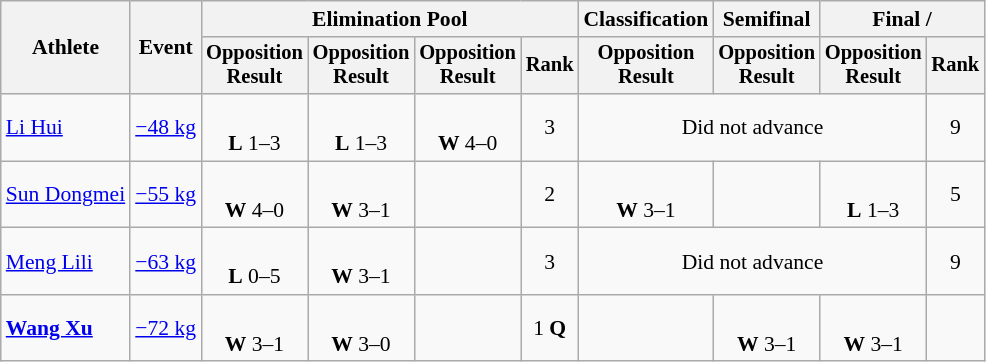<table class="wikitable" style="font-size:90%">
<tr>
<th rowspan="2">Athlete</th>
<th rowspan="2">Event</th>
<th colspan=4>Elimination Pool</th>
<th>Classification</th>
<th>Semifinal</th>
<th colspan=2>Final / </th>
</tr>
<tr style="font-size: 95%">
<th>Opposition<br>Result</th>
<th>Opposition<br>Result</th>
<th>Opposition<br>Result</th>
<th>Rank</th>
<th>Opposition<br>Result</th>
<th>Opposition<br>Result</th>
<th>Opposition<br>Result</th>
<th>Rank</th>
</tr>
<tr align=center>
<td align=left><a href='#'>Li Hui</a></td>
<td align=left><a href='#'>−48 kg</a></td>
<td><br><strong>L</strong> 1–3 <sup></sup></td>
<td><br><strong>L</strong> 1–3 <sup></sup></td>
<td><br><strong>W</strong> 4–0 <sup></sup></td>
<td>3</td>
<td colspan=3>Did not advance</td>
<td>9</td>
</tr>
<tr align=center>
<td align=left><a href='#'>Sun Dongmei</a></td>
<td align=left><a href='#'>−55 kg</a></td>
<td><br><strong>W</strong> 4–0 <sup></sup></td>
<td><br><strong>W</strong> 3–1 <sup></sup></td>
<td></td>
<td>2</td>
<td><br><strong>W</strong> 3–1 <sup></sup></td>
<td></td>
<td><br><strong>L</strong> 1–3 <sup></sup></td>
<td>5</td>
</tr>
<tr align=center>
<td align=left><a href='#'>Meng Lili</a></td>
<td align=left><a href='#'>−63 kg</a></td>
<td><br><strong>L</strong> 0–5 <sup></sup></td>
<td><br><strong>W</strong> 3–1 <sup></sup></td>
<td></td>
<td>3</td>
<td colspan=3>Did not advance</td>
<td>9</td>
</tr>
<tr align=center>
<td align=left><strong><a href='#'>Wang Xu</a></strong></td>
<td align=left><a href='#'>−72 kg</a></td>
<td><br><strong>W</strong> 3–1 <sup></sup></td>
<td><br><strong>W</strong> 3–0 <sup></sup></td>
<td></td>
<td>1 <strong>Q</strong></td>
<td></td>
<td><br><strong>W</strong> 3–1 <sup></sup></td>
<td><br><strong>W</strong> 3–1 <sup></sup></td>
<td></td>
</tr>
</table>
